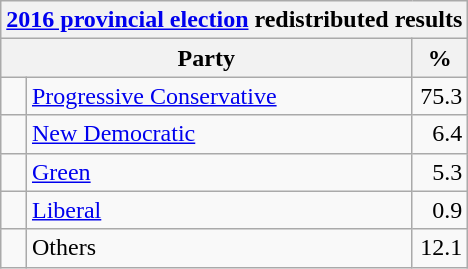<table class="wikitable">
<tr>
<th colspan="4"><a href='#'>2016 provincial election</a> redistributed results</th>
</tr>
<tr>
<th bgcolor="#DDDDFF" width="130px" colspan="2">Party</th>
<th bgcolor="#DDDDFF" width="30px">%</th>
</tr>
<tr>
<td> </td>
<td><a href='#'>Progressive Conservative</a></td>
<td align=right>75.3</td>
</tr>
<tr>
<td> </td>
<td><a href='#'>New Democratic</a></td>
<td align=right>6.4</td>
</tr>
<tr>
<td> </td>
<td><a href='#'>Green</a></td>
<td align=right>5.3</td>
</tr>
<tr>
<td> </td>
<td><a href='#'>Liberal</a></td>
<td align=right>0.9</td>
</tr>
<tr>
<td> </td>
<td>Others</td>
<td align=right>12.1</td>
</tr>
</table>
